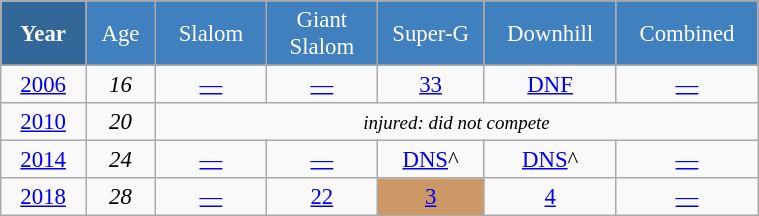<table class="wikitable" style="font-size:95%; text-align:center; border:grey solid 1px; border-collapse:collapse;" width="40%">
<tr style="background-color:#369; color:white;">
<td rowspan="2" colspan="1" width="4%"><strong>Year</strong></td>
</tr>
<tr style="background-color:#4180be; color:white;">
<td width="3%">Age</td>
<td width="5%">Slalom</td>
<td width="5%">Giant<br>Slalom</td>
<td width="5%">Super-G</td>
<td width="5%">Downhill</td>
<td width="5%">Combined</td>
</tr>
<tr style="background-color:#8CB2D8; color:white;">
</tr>
<tr>
<td><a href='#'>2006</a></td>
<td><em>16</em></td>
<td><a href='#'>—</a></td>
<td><a href='#'>—</a></td>
<td><a href='#'>33</a></td>
<td><a href='#'>DNF</a></td>
<td><a href='#'>—</a></td>
</tr>
<tr>
<td><a href='#'>2010</a></td>
<td><em>20</em></td>
<td colspan=5><em><small>injured: did not compete</small></em></td>
</tr>
<tr>
<td><a href='#'>2014</a></td>
<td><em>24</em></td>
<td><a href='#'>—</a></td>
<td><a href='#'>—</a></td>
<td><a href='#'>DNS</a>^</td>
<td><a href='#'>DNS</a>^</td>
<td><a href='#'>—</a></td>
</tr>
<tr>
<td><a href='#'>2018</a></td>
<td><em>28</em></td>
<td><a href='#'>—</a></td>
<td><a href='#'>22</a></td>
<td bgcolor="cc9966"><a href='#'>3</a></td>
<td><a href='#'>4</a></td>
<td><a href='#'>—</a></td>
</tr>
</table>
